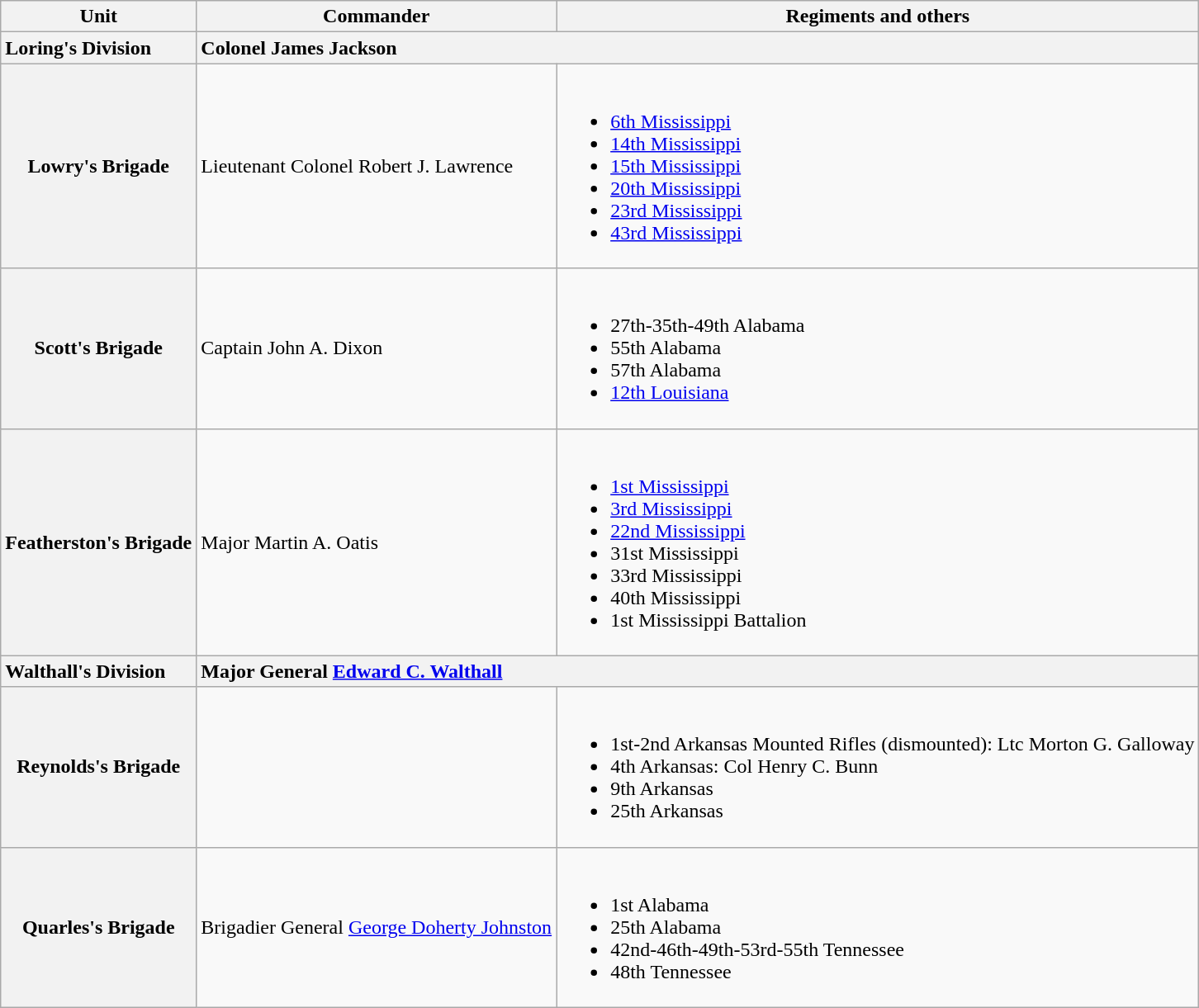<table class="wikitable plainrowheaders">
<tr>
<th scope="col">Unit</th>
<th scope="col">Commander</th>
<th scope="col">Regiments and others</th>
</tr>
<tr>
<th scope="col" colspan="1" style="text-align: left;">Loring's Division</th>
<th scope="row" colspan="2" style="text-align: left;">Colonel James Jackson</th>
</tr>
<tr>
<th scope="row">Lowry's Brigade</th>
<td>Lieutenant Colonel Robert J. Lawrence</td>
<td><br><ul><li><a href='#'>6th Mississippi</a></li><li><a href='#'>14th Mississippi</a></li><li><a href='#'>15th Mississippi</a></li><li><a href='#'>20th Mississippi</a></li><li><a href='#'>23rd Mississippi</a></li><li><a href='#'>43rd Mississippi</a></li></ul></td>
</tr>
<tr>
<th scope="row">Scott's Brigade</th>
<td>Captain John A. Dixon</td>
<td><br><ul><li>27th-35th-49th Alabama</li><li>55th Alabama</li><li>57th Alabama</li><li><a href='#'>12th Louisiana</a></li></ul></td>
</tr>
<tr>
<th scope="row">Featherston's Brigade</th>
<td>Major Martin A. Oatis</td>
<td><br><ul><li><a href='#'>1st Mississippi</a></li><li><a href='#'>3rd Mississippi</a></li><li><a href='#'>22nd Mississippi</a></li><li>31st Mississippi</li><li>33rd Mississippi</li><li>40th Mississippi</li><li>1st Mississippi Battalion</li></ul></td>
</tr>
<tr>
<th scope="col" colspan="1" style="text-align: left;">Walthall's Division</th>
<th scope="row" colspan="2" style="text-align: left;">Major General <a href='#'>Edward C. Walthall</a></th>
</tr>
<tr>
<th scope="row">Reynolds's Brigade</th>
<td><br></td>
<td><br><ul><li>1st-2nd Arkansas Mounted Rifles (dismounted): Ltc Morton G. Galloway</li><li>4th Arkansas: Col Henry C. Bunn</li><li>9th Arkansas</li><li>25th Arkansas</li></ul></td>
</tr>
<tr>
<th scope="row">Quarles's Brigade</th>
<td>Brigadier General <a href='#'>George Doherty Johnston</a></td>
<td><br><ul><li>1st Alabama</li><li>25th Alabama</li><li>42nd-46th-49th-53rd-55th Tennessee</li><li>48th Tennessee</li></ul></td>
</tr>
</table>
